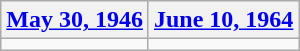<table class=wikitable>
<tr>
<th><a href='#'>May 30, 1946</a></th>
<th><a href='#'>June 10, 1964</a></th>
</tr>
<tr>
<td></td>
<td></td>
</tr>
</table>
